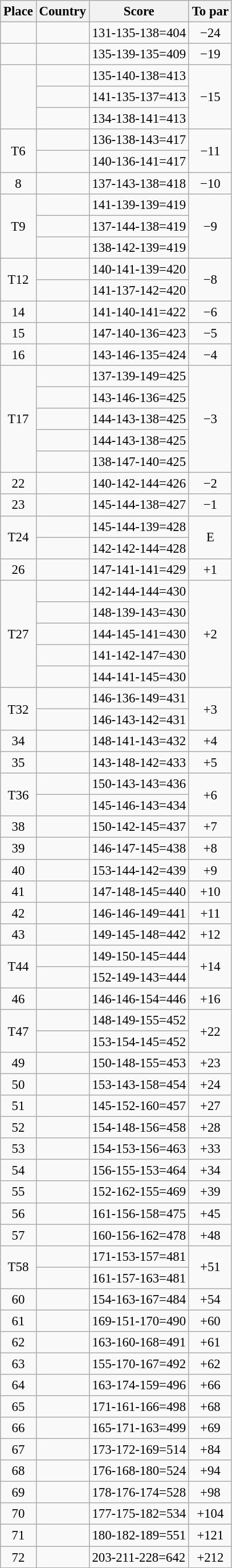<table class="wikitable" style="font-size:95%;">
<tr>
<th>Place</th>
<th>Country</th>
<th>Score</th>
<th>To par</th>
</tr>
<tr>
<td align=center></td>
<td></td>
<td>131-135-138=404</td>
<td align=center>−24</td>
</tr>
<tr>
<td align=center></td>
<td></td>
<td>135-139-135=409</td>
<td align=center>−19</td>
</tr>
<tr>
<td align=center rowspan=3></td>
<td></td>
<td>135-140-138=413</td>
<td align=center rowspan=3>−15</td>
</tr>
<tr>
<td></td>
<td>141-135-137=413</td>
</tr>
<tr>
<td></td>
<td>134-138-141=413</td>
</tr>
<tr>
<td align=center rowspan=2>T6</td>
<td></td>
<td>136-138-143=417</td>
<td align=center rowspan=2>−11</td>
</tr>
<tr>
<td></td>
<td>140-136-141=417</td>
</tr>
<tr>
<td align=center>8</td>
<td></td>
<td>137-143-138=418</td>
<td align=center>−10</td>
</tr>
<tr>
<td align=center rowspan=3>T9</td>
<td></td>
<td>141-139-139=419</td>
<td align=center rowspan=3>−9</td>
</tr>
<tr>
<td></td>
<td>137-144-138=419</td>
</tr>
<tr>
<td></td>
<td>138-142-139=419</td>
</tr>
<tr>
<td align=center rowspan=2>T12</td>
<td></td>
<td>140-141-139=420</td>
<td align=center rowspan=2>−8</td>
</tr>
<tr>
<td></td>
<td>141-137-142=420</td>
</tr>
<tr>
<td align=center>14</td>
<td></td>
<td>141-140-141=422</td>
<td align=center>−6</td>
</tr>
<tr>
<td align=center>15</td>
<td></td>
<td>147-140-136=423</td>
<td align=center>−5</td>
</tr>
<tr>
<td align=center>16</td>
<td></td>
<td>143-146-135=424</td>
<td align=center>−4</td>
</tr>
<tr>
<td align=center rowspan=5>T17</td>
<td></td>
<td>137-139-149=425</td>
<td align=center rowspan=5>−3</td>
</tr>
<tr>
<td></td>
<td>143-146-136=425</td>
</tr>
<tr>
<td></td>
<td>144-143-138=425</td>
</tr>
<tr>
<td></td>
<td>144-143-138=425</td>
</tr>
<tr>
<td></td>
<td>138-147-140=425</td>
</tr>
<tr>
<td align=center>22</td>
<td></td>
<td>140-142-144=426</td>
<td align=center>−2</td>
</tr>
<tr>
<td align=center>23</td>
<td></td>
<td>145-144-138=427</td>
<td align=center>−1</td>
</tr>
<tr>
<td align=center rowspan=2>T24</td>
<td></td>
<td>145-144-139=428</td>
<td align=center rowspan=2>E</td>
</tr>
<tr>
<td></td>
<td>142-142-144=428</td>
</tr>
<tr>
<td align=center>26</td>
<td></td>
<td>147-141-141=429</td>
<td align=center>+1</td>
</tr>
<tr>
<td align=center rowspan=5>T27</td>
<td></td>
<td>142-144-144=430</td>
<td align=center rowspan=5>+2</td>
</tr>
<tr>
<td></td>
<td>148-139-143=430</td>
</tr>
<tr>
<td></td>
<td>144-145-141=430</td>
</tr>
<tr>
<td></td>
<td>141-142-147=430</td>
</tr>
<tr>
<td></td>
<td>144-141-145=430</td>
</tr>
<tr>
<td align=center rowspan=2>T32</td>
<td></td>
<td>146-136-149=431</td>
<td align=center rowspan=2>+3</td>
</tr>
<tr>
<td></td>
<td>146-143-142=431</td>
</tr>
<tr>
<td align=center>34</td>
<td></td>
<td>148-141-143=432</td>
<td align=center>+4</td>
</tr>
<tr>
<td align=center>35</td>
<td></td>
<td>143-148-142=433</td>
<td align=center>+5</td>
</tr>
<tr>
<td align=center rowspan=2>T36</td>
<td></td>
<td>150-143-143=436</td>
<td align=center rowspan=2>+6</td>
</tr>
<tr>
<td></td>
<td>145-146-143=434</td>
</tr>
<tr>
<td align=center>38</td>
<td></td>
<td>150-142-145=437</td>
<td align=center>+7</td>
</tr>
<tr>
<td align=center>39</td>
<td></td>
<td>146-147-145=438</td>
<td align=center>+8</td>
</tr>
<tr>
<td align=center>40</td>
<td></td>
<td>153-144-142=439</td>
<td align=center>+9</td>
</tr>
<tr>
<td align=center>41</td>
<td></td>
<td>147-148-145=440</td>
<td align=center>+10</td>
</tr>
<tr>
<td align=center>42</td>
<td></td>
<td>146-146-149=441</td>
<td align=center>+11</td>
</tr>
<tr>
<td align=center>43</td>
<td></td>
<td>149-145-148=442</td>
<td align=center>+12</td>
</tr>
<tr>
<td align=center rowspan=2>T44</td>
<td></td>
<td>149-150-145=444</td>
<td align=center rowspan=2>+14</td>
</tr>
<tr>
<td></td>
<td>152-149-143=444</td>
</tr>
<tr>
<td align=center>46</td>
<td></td>
<td>146-146-154=446</td>
<td align=center>+16</td>
</tr>
<tr>
<td align=center rowspan=2>T47</td>
<td></td>
<td>148-149-155=452</td>
<td align=center rowspan=2>+22</td>
</tr>
<tr>
<td></td>
<td>153-154-145=452</td>
</tr>
<tr>
<td align=center>49</td>
<td></td>
<td>150-148-155=453</td>
<td align=center>+23</td>
</tr>
<tr>
<td align=center>50</td>
<td></td>
<td>153-143-158=454</td>
<td align=center>+24</td>
</tr>
<tr>
<td align=center>51</td>
<td></td>
<td>145-152-160=457</td>
<td align=center>+27</td>
</tr>
<tr>
<td align=center>52</td>
<td></td>
<td>154-148-156=458</td>
<td align=center>+28</td>
</tr>
<tr>
<td align=center>53</td>
<td></td>
<td>154-153-156=463</td>
<td align=center>+33</td>
</tr>
<tr>
<td align=center>54</td>
<td></td>
<td>156-155-153=464</td>
<td align=center>+34</td>
</tr>
<tr>
<td align=center>55</td>
<td></td>
<td>152-162-155=469</td>
<td align=center>+39</td>
</tr>
<tr>
<td align=center>56</td>
<td></td>
<td>161-156-158=475</td>
<td align=center>+45</td>
</tr>
<tr>
<td align=center>57</td>
<td></td>
<td>160-156-162=478</td>
<td align=center>+48</td>
</tr>
<tr>
<td align=center rowspan=2>T58</td>
<td></td>
<td>171-153-157=481</td>
<td align=center rowspan=2>+51</td>
</tr>
<tr>
<td></td>
<td>161-157-163=481</td>
</tr>
<tr>
<td align=center>60</td>
<td></td>
<td>154-163-167=484</td>
<td align=center>+54</td>
</tr>
<tr>
<td align=center>61</td>
<td></td>
<td>169-151-170=490</td>
<td align=center>+60</td>
</tr>
<tr>
<td align=center>62</td>
<td></td>
<td>163-160-168=491</td>
<td align=center>+61</td>
</tr>
<tr>
<td align=center>63</td>
<td></td>
<td>155-170-167=492</td>
<td align=center>+62</td>
</tr>
<tr>
<td align=center>64</td>
<td></td>
<td>163-174-159=496</td>
<td align=center>+66</td>
</tr>
<tr>
<td align=center>65</td>
<td></td>
<td>171-161-166=498</td>
<td align=center>+68</td>
</tr>
<tr>
<td align=center>66</td>
<td></td>
<td>165-171-163=499</td>
<td align=center>+69</td>
</tr>
<tr>
<td align=center>67</td>
<td></td>
<td>173-172-169=514</td>
<td align=center>+84</td>
</tr>
<tr>
<td align=center>68</td>
<td></td>
<td>176-168-180=524</td>
<td align=center>+94</td>
</tr>
<tr>
<td align=center>69</td>
<td></td>
<td>178-176-174=528</td>
<td align=center>+98</td>
</tr>
<tr>
<td align=center>70</td>
<td></td>
<td>177-175-182=534</td>
<td align=center>+104</td>
</tr>
<tr>
<td align=center>71</td>
<td></td>
<td>180-182-189=551</td>
<td align=center>+121</td>
</tr>
<tr>
<td align=center>72</td>
<td></td>
<td>203-211-228=642</td>
<td align=center>+212</td>
</tr>
</table>
